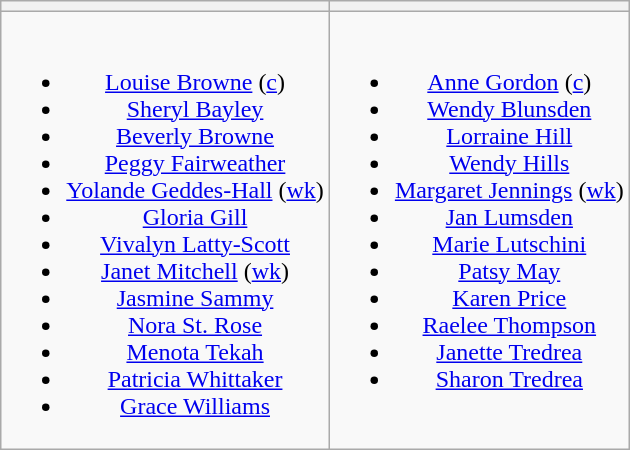<table class="wikitable" style="text-align:center">
<tr>
<th></th>
<th></th>
</tr>
<tr style="vertical-align:top">
<td><br><ul><li><a href='#'>Louise Browne</a> (<a href='#'>c</a>)</li><li><a href='#'>Sheryl Bayley</a></li><li><a href='#'>Beverly Browne</a></li><li><a href='#'>Peggy Fairweather</a></li><li><a href='#'>Yolande Geddes-Hall</a> (<a href='#'>wk</a>)</li><li><a href='#'>Gloria Gill</a></li><li><a href='#'>Vivalyn Latty-Scott</a></li><li><a href='#'>Janet Mitchell</a> (<a href='#'>wk</a>)</li><li><a href='#'>Jasmine Sammy</a></li><li><a href='#'>Nora St. Rose</a></li><li><a href='#'>Menota Tekah</a></li><li><a href='#'>Patricia Whittaker</a></li><li><a href='#'>Grace Williams</a></li></ul></td>
<td><br><ul><li><a href='#'>Anne Gordon</a> (<a href='#'>c</a>)</li><li><a href='#'>Wendy Blunsden</a></li><li><a href='#'>Lorraine Hill</a></li><li><a href='#'>Wendy Hills</a></li><li><a href='#'>Margaret Jennings</a> (<a href='#'>wk</a>)</li><li><a href='#'>Jan Lumsden</a></li><li><a href='#'>Marie Lutschini</a></li><li><a href='#'>Patsy May</a></li><li><a href='#'>Karen Price</a></li><li><a href='#'>Raelee Thompson</a></li><li><a href='#'>Janette Tredrea</a></li><li><a href='#'>Sharon Tredrea</a></li></ul></td>
</tr>
</table>
